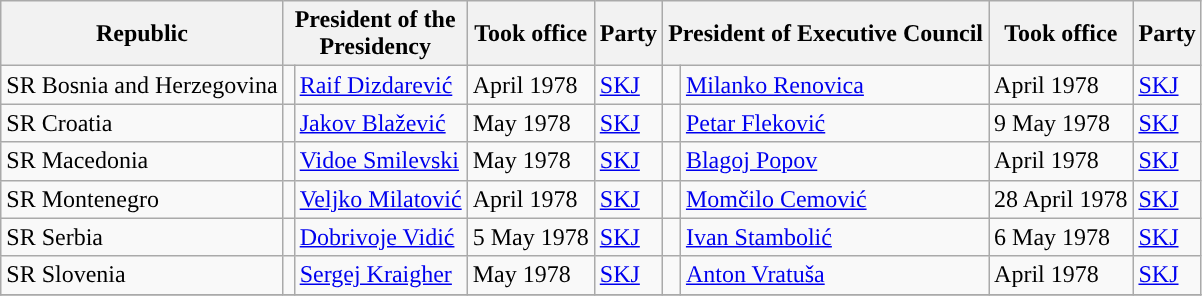<table class="wikitable">
<tr>
<th style="text-align: center;">Republic</th>
<th colspan="2" style="text-align: center;">President of the<br>Presidency</th>
<th style="text-align: center;">Took office</th>
<th style="text-align: center;">Party</th>
<th colspan="2" style="text-align: center;">President of Executive Council</th>
<th style="text-align: center;">Took office</th>
<th style="text-align: center;">Party</th>
</tr>
<tr>
<td>SR Bosnia and Herzegovina</td>
<td style="background:"></td>
<td><a href='#'>Raif Dizdarević</a></td>
<td>April 1978</td>
<td><a href='#'>SKJ</a></td>
<td style="background:"></td>
<td><a href='#'>Milanko Renovica</a></td>
<td>April 1978</td>
<td><a href='#'>SKJ</a></td>
</tr>
<tr>
<td>SR Croatia</td>
<td style="background:"></td>
<td><a href='#'>Jakov Blažević</a></td>
<td>May 1978</td>
<td><a href='#'>SKJ</a></td>
<td style="background:"></td>
<td><a href='#'>Petar Fleković</a></td>
<td>9 May 1978</td>
<td><a href='#'>SKJ</a></td>
</tr>
<tr>
<td>SR Macedonia</td>
<td style="background:"></td>
<td><a href='#'>Vidoe Smilevski</a></td>
<td>May 1978</td>
<td><a href='#'>SKJ</a></td>
<td style="background:"></td>
<td><a href='#'>Blagoj Popov</a></td>
<td>April 1978</td>
<td><a href='#'>SKJ</a></td>
</tr>
<tr>
<td>SR Montenegro</td>
<td style="background:"></td>
<td><a href='#'>Veljko Milatović</a></td>
<td>April 1978</td>
<td><a href='#'>SKJ</a></td>
<td style="background:"></td>
<td><a href='#'>Momčilo Cemović</a></td>
<td>28 April 1978</td>
<td><a href='#'>SKJ</a></td>
</tr>
<tr>
<td>SR Serbia</td>
<td style="background:"></td>
<td><a href='#'>Dobrivoje Vidić</a></td>
<td>5 May 1978</td>
<td><a href='#'>SKJ</a></td>
<td style="background:"></td>
<td><a href='#'>Ivan Stambolić</a></td>
<td>6 May 1978</td>
<td><a href='#'>SKJ</a></td>
</tr>
<tr>
<td>SR Slovenia</td>
<td style="background:"></td>
<td><a href='#'>Sergej Kraigher</a></td>
<td>May 1978</td>
<td><a href='#'>SKJ</a></td>
<td style="background:"></td>
<td><a href='#'>Anton Vratuša</a></td>
<td>April 1978</td>
<td><a href='#'>SKJ</a></td>
</tr>
<tr>
</tr>
</table>
